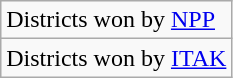<table class="wikitable">
<tr>
<td>Districts won by <a href='#'>NPP</a></td>
</tr>
<tr>
<td>Districts won by <a href='#'>ITAK</a></td>
</tr>
</table>
